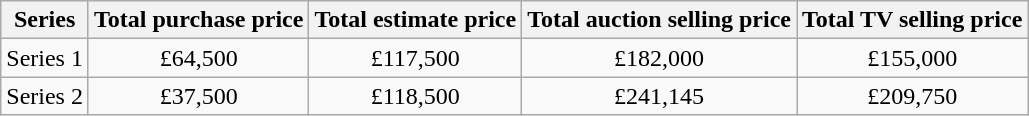<table class="wikitable" style="text-align:center">
<tr>
<th>Series</th>
<th>Total purchase price</th>
<th>Total estimate price</th>
<th>Total auction selling price</th>
<th>Total TV selling price</th>
</tr>
<tr>
<td>Series 1</td>
<td>£64,500</td>
<td>£117,500</td>
<td>£182,000</td>
<td>£155,000</td>
</tr>
<tr>
<td>Series 2</td>
<td>£37,500</td>
<td>£118,500</td>
<td>£241,145</td>
<td>£209,750</td>
</tr>
</table>
